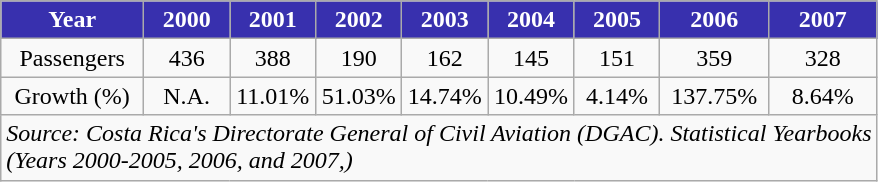<table class="sortable wikitable toccolours" style="text-align:center">
<tr>
<th style="background:#3830AE;color:white">Year</th>
<th style="background:#3830AE;color:white; width:50px">2000</th>
<th style="background:#3830AE;color:white; width:50px">2001</th>
<th style="background:#3830AE;color:white; width:50px">2002</th>
<th style="background:#3830AE;color:white; width:50px">2003</th>
<th style="background:#3830AE;color:white; width:50px">2004</th>
<th style="background:#3830AE;color:white; width:50px">2005</th>
<th style="background:#3830AE;color:white; width:65px">2006</th>
<th style="background:#3830AE;color:white; width:65px">2007</th>
</tr>
<tr>
<td>Passengers</td>
<td>436</td>
<td>388</td>
<td>190</td>
<td>162</td>
<td>145</td>
<td>151</td>
<td>359</td>
<td>328</td>
</tr>
<tr>
<td>Growth (%)</td>
<td>N.A.</td>
<td> 11.01%</td>
<td> 51.03%</td>
<td> 14.74%</td>
<td> 10.49%</td>
<td> 4.14%</td>
<td> 137.75%</td>
<td> 8.64%</td>
</tr>
<tr>
<td colspan="9" style="text-align:left;"><em>Source: Costa Rica's Directorate General of Civil Aviation (DGAC). Statistical Yearbooks<br>(Years 2000-2005, 2006, and 2007,)</em></td>
</tr>
</table>
